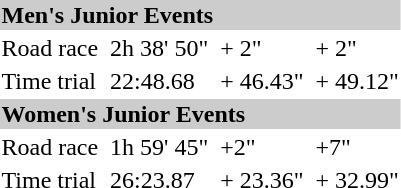<table>
<tr bgcolor="#cccccc">
<td colspan=7><strong>Men's Junior Events</strong></td>
</tr>
<tr>
<td>Road race</td>
<td></td>
<td>2h 38' 50"</td>
<td></td>
<td>+ 2"</td>
<td></td>
<td>+ 2"</td>
</tr>
<tr>
<td>Time trial</td>
<td></td>
<td>22:48.68</td>
<td></td>
<td>+ 46.43"</td>
<td></td>
<td>+ 49.12"</td>
</tr>
<tr bgcolor="#cccccc">
<td colspan=7><strong>Women's Junior Events</strong></td>
</tr>
<tr>
<td>Road race</td>
<td></td>
<td>1h 59' 45"</td>
<td></td>
<td>+2"</td>
<td></td>
<td>+7"</td>
</tr>
<tr>
<td>Time trial</td>
<td></td>
<td>26:23.87</td>
<td></td>
<td>+ 23.36"</td>
<td></td>
<td>+ 32.99"</td>
</tr>
</table>
